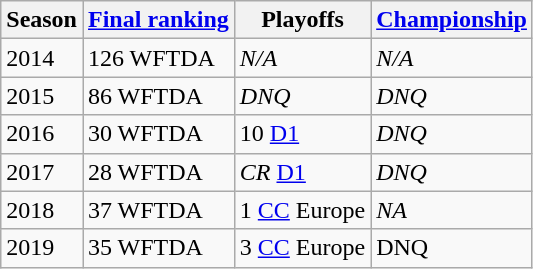<table class="wikitable sortable">
<tr>
<th>Season</th>
<th><a href='#'>Final ranking</a></th>
<th>Playoffs</th>
<th><a href='#'>Championship</a></th>
</tr>
<tr>
<td>2014</td>
<td>126 WFTDA</td>
<td><em>N/A</em></td>
<td><em>N/A</em></td>
</tr>
<tr>
<td>2015</td>
<td>86 WFTDA</td>
<td><em>DNQ</em></td>
<td><em>DNQ</em></td>
</tr>
<tr>
<td>2016</td>
<td>30 WFTDA</td>
<td>10 <a href='#'>D1</a></td>
<td><em>DNQ</em></td>
</tr>
<tr>
<td>2017</td>
<td>28 WFTDA</td>
<td><em>CR</em> <a href='#'>D1</a></td>
<td><em>DNQ</em></td>
</tr>
<tr>
<td>2018</td>
<td>37 WFTDA</td>
<td>1 <a href='#'>CC</a> Europe</td>
<td><em>NA</em></td>
</tr>
<tr>
<td>2019</td>
<td>35 WFTDA</td>
<td>3 <a href='#'>CC</a> Europe</td>
<td>DNQ</td>
</tr>
</table>
